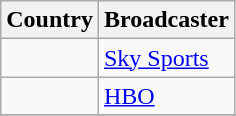<table class="wikitable">
<tr>
<th align=center>Country</th>
<th align=center>Broadcaster</th>
</tr>
<tr>
<td></td>
<td><a href='#'>Sky Sports</a></td>
</tr>
<tr>
<td></td>
<td><a href='#'>HBO</a></td>
</tr>
<tr>
</tr>
</table>
